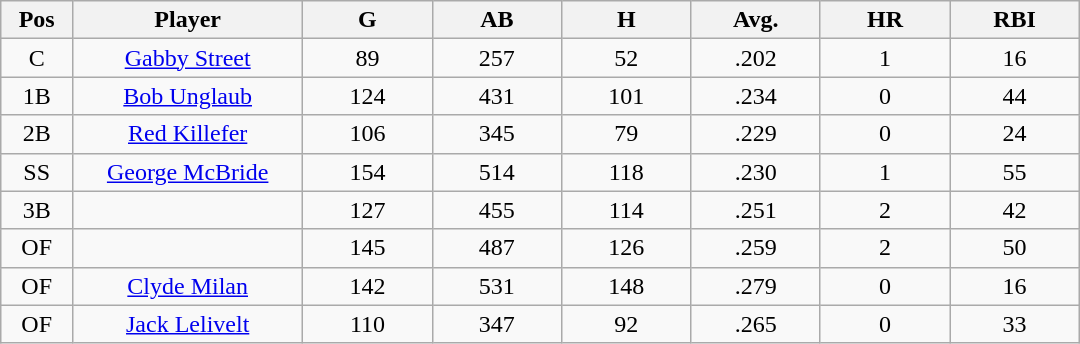<table class="wikitable sortable">
<tr>
<th bgcolor="#DDDDFF" width="5%">Pos</th>
<th bgcolor="#DDDDFF" width="16%">Player</th>
<th bgcolor="#DDDDFF" width="9%">G</th>
<th bgcolor="#DDDDFF" width="9%">AB</th>
<th bgcolor="#DDDDFF" width="9%">H</th>
<th bgcolor="#DDDDFF" width="9%">Avg.</th>
<th bgcolor="#DDDDFF" width="9%">HR</th>
<th bgcolor="#DDDDFF" width="9%">RBI</th>
</tr>
<tr align="center">
<td>C</td>
<td><a href='#'>Gabby Street</a></td>
<td>89</td>
<td>257</td>
<td>52</td>
<td>.202</td>
<td>1</td>
<td>16</td>
</tr>
<tr align=center>
<td>1B</td>
<td><a href='#'>Bob Unglaub</a></td>
<td>124</td>
<td>431</td>
<td>101</td>
<td>.234</td>
<td>0</td>
<td>44</td>
</tr>
<tr align=center>
<td>2B</td>
<td><a href='#'>Red Killefer</a></td>
<td>106</td>
<td>345</td>
<td>79</td>
<td>.229</td>
<td>0</td>
<td>24</td>
</tr>
<tr align=center>
<td>SS</td>
<td><a href='#'>George McBride</a></td>
<td>154</td>
<td>514</td>
<td>118</td>
<td>.230</td>
<td>1</td>
<td>55</td>
</tr>
<tr align=center>
<td>3B</td>
<td></td>
<td>127</td>
<td>455</td>
<td>114</td>
<td>.251</td>
<td>2</td>
<td>42</td>
</tr>
<tr align="center">
<td>OF</td>
<td></td>
<td>145</td>
<td>487</td>
<td>126</td>
<td>.259</td>
<td>2</td>
<td>50</td>
</tr>
<tr align="center">
<td>OF</td>
<td><a href='#'>Clyde Milan</a></td>
<td>142</td>
<td>531</td>
<td>148</td>
<td>.279</td>
<td>0</td>
<td>16</td>
</tr>
<tr align=center>
<td>OF</td>
<td><a href='#'>Jack Lelivelt</a></td>
<td>110</td>
<td>347</td>
<td>92</td>
<td>.265</td>
<td>0</td>
<td>33</td>
</tr>
</table>
